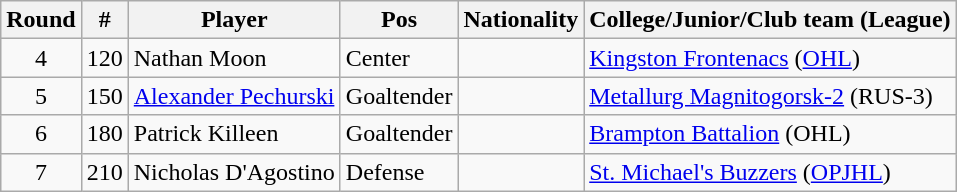<table class="wikitable">
<tr>
<th>Round</th>
<th>#</th>
<th>Player</th>
<th>Pos</th>
<th>Nationality</th>
<th>College/Junior/Club team (League)</th>
</tr>
<tr>
<td style="text-align:center">4</td>
<td style="text-align:center">120</td>
<td>Nathan Moon</td>
<td>Center</td>
<td></td>
<td><a href='#'>Kingston Frontenacs</a> (<a href='#'>OHL</a>)</td>
</tr>
<tr>
<td style="text-align:center">5</td>
<td style="text-align:center">150</td>
<td><a href='#'>Alexander Pechurski</a></td>
<td>Goaltender</td>
<td></td>
<td><a href='#'>Metallurg Magnitogorsk-2</a> (RUS-3)</td>
</tr>
<tr>
<td style="text-align:center">6</td>
<td style="text-align:center">180</td>
<td>Patrick Killeen</td>
<td>Goaltender</td>
<td></td>
<td><a href='#'>Brampton Battalion</a> (OHL)</td>
</tr>
<tr>
<td style="text-align:center">7</td>
<td style="text-align:center">210</td>
<td>Nicholas D'Agostino</td>
<td>Defense</td>
<td></td>
<td><a href='#'>St. Michael's Buzzers</a> (<a href='#'>OPJHL</a>)</td>
</tr>
</table>
